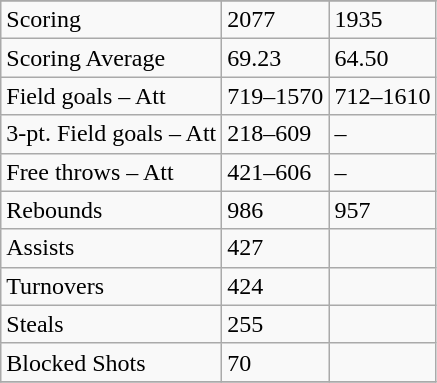<table class="wikitable">
<tr>
</tr>
<tr>
<td>Scoring</td>
<td>2077</td>
<td>1935</td>
</tr>
<tr>
<td>Scoring Average</td>
<td>69.23</td>
<td>64.50</td>
</tr>
<tr>
<td>Field goals – Att</td>
<td>719–1570</td>
<td>712–1610</td>
</tr>
<tr>
<td>3-pt. Field goals – Att</td>
<td>218–609</td>
<td>–</td>
</tr>
<tr>
<td>Free throws – Att</td>
<td>421–606</td>
<td>–</td>
</tr>
<tr>
<td>Rebounds</td>
<td>986</td>
<td>957</td>
</tr>
<tr>
<td>Assists</td>
<td>427</td>
<td></td>
</tr>
<tr>
<td>Turnovers</td>
<td>424</td>
<td></td>
</tr>
<tr>
<td>Steals</td>
<td>255</td>
<td></td>
</tr>
<tr>
<td>Blocked Shots</td>
<td>70</td>
<td></td>
</tr>
<tr>
</tr>
</table>
